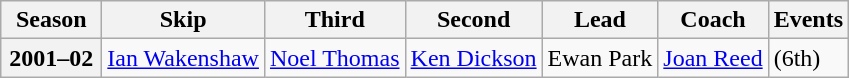<table class="wikitable">
<tr>
<th scope="col" width=60>Season</th>
<th scope="col">Skip</th>
<th scope="col">Third</th>
<th scope="col">Second</th>
<th scope="col">Lead</th>
<th scope="col">Coach</th>
<th scope="col">Events</th>
</tr>
<tr>
<th scope="row">2001–02</th>
<td><a href='#'>Ian Wakenshaw</a></td>
<td><a href='#'>Noel Thomas</a></td>
<td><a href='#'>Ken Dickson</a></td>
<td>Ewan Park</td>
<td><a href='#'>Joan Reed</a></td>
<td> (6th)</td>
</tr>
</table>
